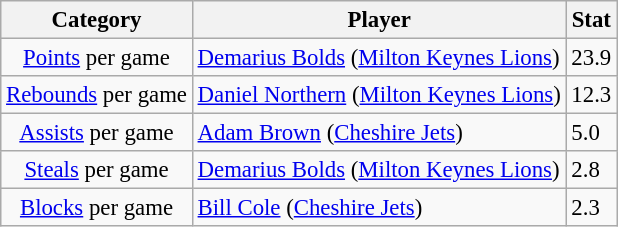<table class="wikitable" style="font-size:95%">
<tr>
<th>Category</th>
<th>Player</th>
<th>Stat</th>
</tr>
<tr --->
<td style="text-align:center"><a href='#'>Points</a> per game</td>
<td> <a href='#'>Demarius Bolds</a> (<a href='#'>Milton Keynes Lions</a>)</td>
<td>23.9</td>
</tr>
<tr>
<td style="text-align:center"><a href='#'>Rebounds</a> per game</td>
<td> <a href='#'>Daniel Northern</a> (<a href='#'>Milton Keynes Lions</a>)</td>
<td>12.3</td>
</tr>
<tr>
<td style="text-align:center"><a href='#'>Assists</a> per game</td>
<td> <a href='#'>Adam Brown</a> (<a href='#'>Cheshire Jets</a>)</td>
<td>5.0</td>
</tr>
<tr>
<td style="text-align:center"><a href='#'>Steals</a> per game</td>
<td> <a href='#'>Demarius Bolds</a> (<a href='#'>Milton Keynes Lions</a>)</td>
<td>2.8</td>
</tr>
<tr>
<td style="text-align:center"><a href='#'>Blocks</a> per game</td>
<td> <a href='#'>Bill Cole</a> (<a href='#'>Cheshire Jets</a>)</td>
<td>2.3</td>
</tr>
</table>
